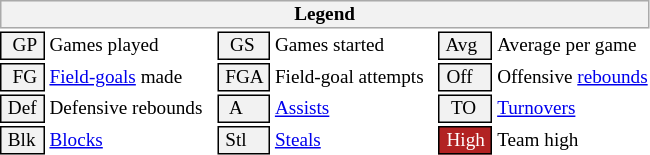<table class="toccolours" style="font-size: 80%; white-space: nowrap;">
<tr>
<th colspan="6" style="background-color: #F2F2F2; border: 1px solid #AAAAAA;">Legend</th>
</tr>
<tr>
<td style="background-color: #F2F2F2; border: 1px solid black;">  GP </td>
<td>Games played</td>
<td style="background-color: #F2F2F2; border: 1px solid black">  GS </td>
<td>Games started</td>
<td style="background-color: #F2F2F2; border: 1px solid black"> Avg </td>
<td>Average per game</td>
</tr>
<tr>
<td style="background-color: #F2F2F2; border: 1px solid black">  FG </td>
<td style="padding-right: 8px"><a href='#'>Field-goals</a> made</td>
<td style="background-color: #F2F2F2; border: 1px solid black"> FGA </td>
<td style="padding-right: 8px">Field-goal attempts</td>
<td style="background-color: #F2F2F2; border: 1px solid black;"> Off </td>
<td>Offensive <a href='#'>rebounds</a></td>
</tr>
<tr>
<td style="background-color: #F2F2F2; border: 1px solid black;"> Def </td>
<td style="padding-right: 8px">Defensive rebounds</td>
<td style="background-color: #F2F2F2; border: 1px solid black">  A </td>
<td style="padding-right: 8px"><a href='#'>Assists</a></td>
<td style="background-color: #F2F2F2; border: 1px solid black">  TO</td>
<td><a href='#'>Turnovers</a></td>
</tr>
<tr>
<td style="background-color: #F2F2F2; border: 1px solid black;"> Blk </td>
<td><a href='#'>Blocks</a></td>
<td style="background-color: #F2F2F2; border: 1px solid black"> Stl </td>
<td><a href='#'>Steals</a></td>
<td style="background:#B22222; color:#ffffff; border: 1px solid black"> High </td>
<td>Team high</td>
</tr>
<tr>
</tr>
</table>
